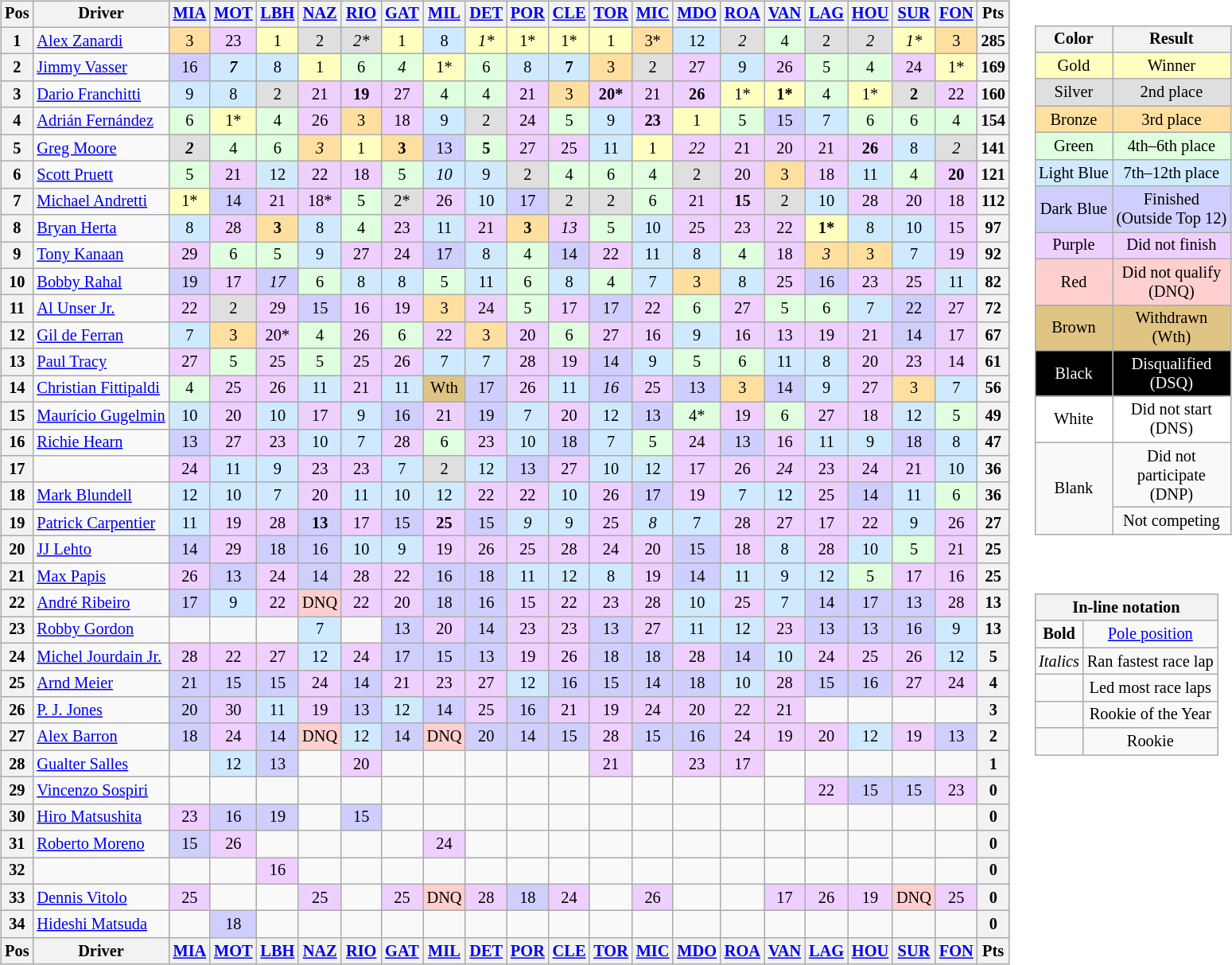<table>
<tr>
<td><br><table class="wikitable" style="font-size: 85%;; text-align:center;">
<tr valign="top">
<th valign="middle">Pos</th>
<th valign="middle">Driver</th>
<th width="27"><a href='#'>MIA</a> </th>
<th width="27"><a href='#'>MOT</a> </th>
<th width="27"><a href='#'>LBH</a> </th>
<th width="27"><a href='#'>NAZ</a> </th>
<th width="27"><a href='#'>RIO</a> </th>
<th width="27"><a href='#'>GAT</a> </th>
<th width="27"><a href='#'>MIL</a> </th>
<th width="27"><a href='#'>DET</a> </th>
<th width="27"><a href='#'>POR</a> </th>
<th width="27"><a href='#'>CLE</a> </th>
<th width="27"><a href='#'>TOR</a>  </th>
<th width="27"><a href='#'>MIC</a> </th>
<th width="27"><a href='#'>MDO</a> </th>
<th width="27"><a href='#'>ROA</a> </th>
<th width="27"><a href='#'>VAN</a> </th>
<th width="27"><a href='#'>LAG</a> </th>
<th width="27"><a href='#'>HOU</a> </th>
<th width="27"><a href='#'>SUR</a> </th>
<th width="27"><a href='#'>FON</a> </th>
<th valign="middle">Pts</th>
</tr>
<tr>
<th>1</th>
<td align="left"> <a href='#'>Alex Zanardi</a></td>
<td style="background:#ffdf9f;">3</td>
<td style="background:#EFCFFF;">23</td>
<td style="background:#ffffbf;">1</td>
<td style="background:#DFDFDF;">2</td>
<td style="background:#DFDFDF;"><em>2*</em></td>
<td style="background:#ffffbf;">1</td>
<td style="background:#CFEAFF;">8</td>
<td style="background:#ffffbf;"><em>1*</em></td>
<td style="background:#ffffbf;">1*</td>
<td style="background:#ffffbf;">1*</td>
<td style="background:#ffffbf;">1</td>
<td style="background:#ffdf9f;">3*</td>
<td style="background:#CFEAFF;">12</td>
<td style="background:#DFDFDF;"><em>2</em></td>
<td style="background:#dfffdf;">4</td>
<td style="background:#DFDFDF;">2</td>
<td style="background:#DFDFDF;"><em>2</em></td>
<td style="background:#ffffbf;"><em>1*</em></td>
<td style="background:#ffdf9f;">3</td>
<th>285</th>
</tr>
<tr>
<th>2</th>
<td align="left"> <a href='#'>Jimmy Vasser</a></td>
<td style="background:#CFCFFF;">16</td>
<td style="background:#CFEAFF;"><strong><em>7</em></strong></td>
<td style="background:#CFEAFF;">8</td>
<td style="background:#ffffbf;">1</td>
<td style="background:#DFFFDF;">6</td>
<td style="background:#dfffdf;"><em>4</em></td>
<td style="background:#ffffbf;">1*</td>
<td style="background:#DFFFDF;">6</td>
<td style="background:#CFEAFF;">8</td>
<td style="background:#CFEAFF;"><strong>7</strong></td>
<td style="background:#ffdf9f;">3</td>
<td style="background:#DFDFDF;">2</td>
<td style="background:#EFCFFF;">27</td>
<td style="background:#CFEAFF;">9</td>
<td style="background:#EFCFFF;">26</td>
<td style="background:#dfffdf;">5</td>
<td style="background:#dfffdf;">4</td>
<td style="background:#EFCFFF;">24</td>
<td style="background:#ffffbf;">1*</td>
<th>169</th>
</tr>
<tr>
<th>3</th>
<td align="left"> <a href='#'>Dario Franchitti</a></td>
<td style="background:#CFEAFF;">9</td>
<td style="background:#CFEAFF;">8</td>
<td style="background:#DFDFDF;">2</td>
<td style="background:#EFCFFF;">21</td>
<td style="background:#EFCFFF;"><strong>19</strong></td>
<td style="background:#EFCFFF;">27</td>
<td style="background:#dfffdf;">4</td>
<td style="background:#dfffdf;">4</td>
<td style="background:#EFCFFF;">21</td>
<td style="background:#ffdf9f;">3</td>
<td style="background:#EFCFFF;"><strong>20*</strong></td>
<td style="background:#EFCFFF;">21</td>
<td style="background:#EFCFFF;"><strong>26</strong></td>
<td style="background:#ffffbf;">1*</td>
<td style="background:#ffffbf;"><strong>1*</strong></td>
<td style="background:#dfffdf;">4</td>
<td style="background:#ffffbf;">1*</td>
<td style="background:#DFDFDF;"><strong>2</strong></td>
<td style="background:#EFCFFF;">22</td>
<th>160</th>
</tr>
<tr>
<th>4</th>
<td align="left"> <a href='#'>Adrián Fernández</a></td>
<td style="background:#DFFFDF;">6</td>
<td style="background:#ffffbf;">1*</td>
<td style="background:#dfffdf;">4</td>
<td style="background:#EFCFFF;">26</td>
<td style="background:#ffdf9f;">3</td>
<td style="background:#EFCFFF;">18</td>
<td style="background:#CFEAFF;">9</td>
<td style="background:#DFDFDF;">2</td>
<td style="background:#EFCFFF;">24</td>
<td style="background:#dfffdf;">5</td>
<td style="background:#CFEAFF;">9</td>
<td style="background:#EFCFFF;"><strong>23</strong></td>
<td style="background:#ffffbf;">1</td>
<td style="background:#dfffdf;">5</td>
<td style="background:#CFCFFF;">15</td>
<td style="background:#CFEAFF;">7</td>
<td style="background:#DFFFDF;">6</td>
<td style="background:#DFFFDF;">6</td>
<td style="background:#dfffdf;">4</td>
<th>154</th>
</tr>
<tr>
<th>5</th>
<td align="left"> <a href='#'>Greg Moore</a></td>
<td style="background:#DFDFDF;"><strong><em>2</em></strong></td>
<td style="background:#dfffdf;">4</td>
<td style="background:#DFFFDF;">6</td>
<td style="background:#ffdf9f;"><em>3</em></td>
<td style="background:#ffffbf;">1</td>
<td style="background:#ffdf9f;"><strong>3</strong></td>
<td style="background:#CFCFFF;">13</td>
<td style="background:#dfffdf;"><strong>5</strong></td>
<td style="background:#EFCFFF;">27</td>
<td style="background:#EFCFFF;">25</td>
<td style="background:#CFEAFF;">11</td>
<td style="background:#ffffbf;">1</td>
<td style="background:#EFCFFF;"><em>22</em></td>
<td style="background:#EFCFFF;">21</td>
<td style="background:#EFCFFF;">20</td>
<td style="background:#EFCFFF;">21</td>
<td style="background:#EFCFFF;"><strong>26</strong></td>
<td style="background:#CFEAFF;">8</td>
<td style="background:#DFDFDF;"><em>2</em></td>
<th>141</th>
</tr>
<tr>
<th>6</th>
<td align="left"> <a href='#'>Scott Pruett</a></td>
<td style="background:#dfffdf;">5</td>
<td style="background:#EFCFFF;">21</td>
<td style="background:#CFEAFF;">12</td>
<td style="background:#EFCFFF;">22</td>
<td style="background:#EFCFFF;">18</td>
<td style="background:#dfffdf;">5</td>
<td style="background:#CFEAFF;"><em>10</em></td>
<td style="background:#CFEAFF;">9</td>
<td style="background:#DFDFDF;">2</td>
<td style="background:#dfffdf;">4</td>
<td style="background:#DFFFDF;">6</td>
<td style="background:#dfffdf;">4</td>
<td style="background:#DFDFDF;">2</td>
<td style="background:#EFCFFF;">20</td>
<td style="background:#ffdf9f;">3</td>
<td style="background:#EFCFFF;">18</td>
<td style="background:#CFEAFF;">11</td>
<td style="background:#dfffdf;">4</td>
<td style="background:#EFCFFF;"><strong>20</strong></td>
<th>121</th>
</tr>
<tr>
<th>7</th>
<td align="left"> <a href='#'>Michael Andretti</a></td>
<td style="background:#ffffbf;">1*</td>
<td style="background:#CFCFFF;">14</td>
<td style="background:#EFCFFF;">21</td>
<td style="background:#EFCFFF;">18*</td>
<td style="background:#dfffdf;">5</td>
<td style="background:#DFDFDF;">2*</td>
<td style="background:#EFCFFF;">26</td>
<td style="background:#CFEAFF;">10</td>
<td style="background:#CFCFFF;">17</td>
<td style="background:#DFDFDF;">2</td>
<td style="background:#DFDFDF;">2</td>
<td style="background:#DFFFDF;">6</td>
<td style="background:#EFCFFF;">21</td>
<td style="background:#EFCFFF;"><strong>15</strong></td>
<td style="background:#DFDFDF;">2</td>
<td style="background:#CFEAFF;">10</td>
<td style="background:#EFCFFF;">28</td>
<td style="background:#EFCFFF;">20</td>
<td style="background:#EFCFFF;">18</td>
<th>112</th>
</tr>
<tr>
<th>8</th>
<td align="left"> <a href='#'>Bryan Herta</a></td>
<td style="background:#CFEAFF;">8</td>
<td style="background:#EFCFFF;">28</td>
<td style="background:#ffdf9f;"><strong>3</strong></td>
<td style="background:#CFEAFF;">8</td>
<td style="background:#dfffdf;">4</td>
<td style="background:#EFCFFF;">23</td>
<td style="background:#CFEAFF;">11</td>
<td style="background:#EFCFFF;">21</td>
<td style="background:#ffdf9f;"><strong>3</strong></td>
<td style="background:#EFCFFF;"><em>13</em></td>
<td style="background:#dfffdf;">5</td>
<td style="background:#CFEAFF;">10</td>
<td style="background:#EFCFFF;">25</td>
<td style="background:#EFCFFF;">23</td>
<td style="background:#EFCFFF;">22</td>
<td style="background:#ffffbf;"><strong>1*</strong></td>
<td style="background:#CFEAFF;">8</td>
<td style="background:#CFEAFF;">10</td>
<td style="background:#EFCFFF;">15</td>
<th>97</th>
</tr>
<tr>
<th>9</th>
<td align="left"> <a href='#'>Tony Kanaan</a> </td>
<td style="background:#EFCFFF;">29</td>
<td style="background:#DFFFDF;">6</td>
<td style="background:#dfffdf;">5</td>
<td style="background:#CFEAFF;">9</td>
<td style="background:#EFCFFF;">27</td>
<td style="background:#EFCFFF;">24</td>
<td style="background:#CFCFFF;">17</td>
<td style="background:#CFEAFF;">8</td>
<td style="background:#dfffdf;">4</td>
<td style="background:#CFCFFF;">14</td>
<td style="background:#EFCFFF;">22</td>
<td style="background:#CFEAFF;">11</td>
<td style="background:#CFEAFF;">8</td>
<td style="background:#dfffdf;">4</td>
<td style="background:#EFCFFF;">18</td>
<td style="background:#ffdf9f;"><em>3</em></td>
<td style="background:#ffdf9f;">3</td>
<td style="background:#CFEAFF;">7</td>
<td style="background:#EFCFFF;">19</td>
<th>92</th>
</tr>
<tr>
<th>10</th>
<td align="left"> <a href='#'>Bobby Rahal</a></td>
<td style="background:#CFCFFF;">19</td>
<td style="background:#EFCFFF;">17</td>
<td style="background:#CFCFFF;"><em>17</em></td>
<td style="background:#DFFFDF;">6</td>
<td style="background:#CFEAFF;">8</td>
<td style="background:#CFEAFF;">8</td>
<td style="background:#dfffdf;">5</td>
<td style="background:#CFEAFF;">11</td>
<td style="background:#DFFFDF;">6</td>
<td style="background:#CFEAFF;">8</td>
<td style="background:#dfffdf;">4</td>
<td style="background:#CFEAFF;">7</td>
<td style="background:#ffdf9f;">3</td>
<td style="background:#CFEAFF;">8</td>
<td style="background:#EFCFFF;">25</td>
<td style="background:#CFCFFF;">16</td>
<td style="background:#EFCFFF;">23</td>
<td style="background:#EFCFFF;">25</td>
<td style="background:#CFEAFF;">11</td>
<th>82</th>
</tr>
<tr>
<th>11</th>
<td align="left"> <a href='#'>Al Unser Jr.</a></td>
<td style="background:#EFCFFF;">22</td>
<td style="background:#DFDFDF;">2</td>
<td style="background:#EFCFFF;">29</td>
<td style="background:#CFCFFF;">15</td>
<td style="background:#EFCFFF;">16</td>
<td style="background:#EFCFFF;">19</td>
<td style="background:#ffdf9f;">3</td>
<td style="background:#EFCFFF;">24</td>
<td style="background:#dfffdf;">5</td>
<td style="background:#EFCFFF;">17</td>
<td style="background:#CFCFFF;">17</td>
<td style="background:#EFCFFF;">22</td>
<td style="background:#DFFFDF;">6</td>
<td style="background:#EFCFFF;">27</td>
<td style="background:#dfffdf;">5</td>
<td style="background:#DFFFDF;">6</td>
<td style="background:#CFEAFF;">7</td>
<td style="background:#CFCFFF;">22</td>
<td style="background:#EFCFFF;">27</td>
<th>72</th>
</tr>
<tr>
<th>12</th>
<td align="left"> <a href='#'>Gil de Ferran</a></td>
<td style="background:#CFEAFF;">7</td>
<td style="background:#ffdf9f;">3</td>
<td style="background:#EFCFFF;">20*</td>
<td style="background:#DFFFDF;">4</td>
<td style="background:#EFCFFF;">26</td>
<td style="background:#DFFFDF;">6</td>
<td style="background:#EFCFFF;">22</td>
<td style="background:#ffdf9f;">3</td>
<td style="background:#EFCFFF;">20</td>
<td style="background:#DFFFDF;">6</td>
<td style="background:#EFCFFF;">27</td>
<td style="background:#EFCFFF;">16</td>
<td style="background:#CFEAFF;">9</td>
<td style="background:#EFCFFF;">16</td>
<td style="background:#EFCFFF;">13</td>
<td style="background:#EFCFFF;">19</td>
<td style="background:#EFCFFF;">21</td>
<td style="background:#CFCFFF;">14</td>
<td style="background:#EFCFFF;">17</td>
<th>67</th>
</tr>
<tr>
<th>13</th>
<td align="left"> <a href='#'>Paul Tracy</a></td>
<td style="background:#efcfff;">27</td>
<td style="background:#DFFFDF;">5</td>
<td style="background:#EFCFFF;">25</td>
<td style="background:#DFFFDF;">5</td>
<td style="background:#EFCFFF;">25</td>
<td style="background:#EFCFFF;">26</td>
<td style="background:#CFEAFF;">7</td>
<td style="background:#CFEAFF;">7</td>
<td style="background:#EFCFFF;">28</td>
<td style="background:#EFCFFF;">19</td>
<td style="background:#CFCFFF;">14</td>
<td style="background:#CFEAFF;">9</td>
<td style="background:#dfffdf;">5</td>
<td style="background:#DFFFDF;">6</td>
<td style="background:#CFEAFF;">11</td>
<td style="background:#CFEAFF;">8</td>
<td style="background:#EFCFFF;">20</td>
<td style="background:#EFCFFF;">23</td>
<td style="background:#EFCFFF;">14</td>
<th>61</th>
</tr>
<tr>
<th>14</th>
<td align="left"> <a href='#'>Christian Fittipaldi</a></td>
<td style="background:#DFFFDF;">4</td>
<td style="background:#EFCFFF;">25</td>
<td style="background:#EFCFFF;">26</td>
<td style="background:#CFEAFF;">11</td>
<td style="background:#EFCFFF;">21</td>
<td style="background:#CFEAFF;">11</td>
<td style="background:#DFC484;">Wth</td>
<td style="background:#CFCFFF;">17</td>
<td style="background:#EFCFFF;">26</td>
<td style="background:#CFEAFF;">11</td>
<td style="background:#CFCFFF;"><em>16</em></td>
<td style="background:#EFCFFF;">25</td>
<td style="background:#CFCFFF;">13</td>
<td style="background:#ffdf9f;">3</td>
<td style="background:#CFCFFF;">14</td>
<td style="background:#CFEAFF;">9</td>
<td style="background:#EFCFFF;">27</td>
<td style="background:#ffdf9f;">3</td>
<td style="background:#CFEAFF;">7</td>
<th>56</th>
</tr>
<tr>
<th>15</th>
<td align="left"> <a href='#'>Maurício Gugelmin</a></td>
<td style="background:#CFEAFF;">10</td>
<td style="background:#EFCFFF;">20</td>
<td style="background:#CFEAFF;">10</td>
<td style="background:#EFCFFF;">17</td>
<td style="background:#CFEAFF;">9</td>
<td style="background:#CFCFFF;">16</td>
<td style="background:#EFCFFF;">21</td>
<td style="background:#CFCFFF;">19</td>
<td style="background:#CFEAFF;">7</td>
<td style="background:#EFCFFF;">20</td>
<td style="background:#CFEAFF;">12</td>
<td style="background:#CFCFFF;">13</td>
<td style="background:#dfffdf;">4*</td>
<td style="background:#EFCFFF;">19</td>
<td style="background:#DFFFDF;">6</td>
<td style="background:#EFCFFF;">27</td>
<td style="background:#EFCFFF;">18</td>
<td style="background:#CFEAFF;">12</td>
<td style="background:#dfffdf;">5</td>
<th>49</th>
</tr>
<tr>
<th>16</th>
<td align="left"> <a href='#'>Richie Hearn</a></td>
<td style="background:#CFCFFF;">13</td>
<td style="background:#EFCFFF;">27</td>
<td style="background:#EFCFFF;">23</td>
<td style="background:#CFEAFF;">10</td>
<td style="background:#CFEAFF;">7</td>
<td style="background:#EFCFFF;">28</td>
<td style="background:#DFFFDF;">6</td>
<td style="background:#EFCFFF;">23</td>
<td style="background:#CFEAFF;">10</td>
<td style="background:#CFCFFF;">18</td>
<td style="background:#CFEAFF;">7</td>
<td style="background:#dfffdf;">5</td>
<td style="background:#EFCFFF;">24</td>
<td style="background:#CFCFFF;">13</td>
<td style="background:#EFCFFF;">16</td>
<td style="background:#CFEAFF;">11</td>
<td style="background:#CFEAFF;">9</td>
<td style="background:#CFCFFF;">18</td>
<td style="background:#CFEAFF;">8</td>
<th>47</th>
</tr>
<tr>
<th>17</th>
<td align="left"></td>
<td style="background:#efcfff;">24</td>
<td style="background:#CFEAFF;">11</td>
<td style="background:#CFEAFF;">9</td>
<td style="background:#EFCFFF;">23</td>
<td style="background:#EFCFFF;">23</td>
<td style="background:#CFEAFF;">7</td>
<td style="background:#DFDFDF;">2</td>
<td style="background:#CFEAFF;">12</td>
<td style="background:#CFCFFF;">13</td>
<td style="background:#EFCFFF;">27</td>
<td style="background:#CFEAFF;">10</td>
<td style="background:#CFEAFF;">12</td>
<td style="background:#EFCFFF;">17</td>
<td style="background:#EFCFFF;">26</td>
<td style="background:#EFCFFF;"><em>24</em></td>
<td style="background:#EFCFFF;">23</td>
<td style="background:#EFCFFF;">24</td>
<td style="background:#EFCFFF;">21</td>
<td style="background:#CFEAFF;">10</td>
<th>36</th>
</tr>
<tr>
<th>18</th>
<td align="left"> <a href='#'>Mark Blundell</a></td>
<td style="background:#CFEAFF;">12</td>
<td style="background:#CFEAFF;">10</td>
<td style="background:#CFEAFF;">7</td>
<td style="background:#EFCFFF;">20</td>
<td style="background:#CFEAFF;">11</td>
<td style="background:#CFEAFF;">10</td>
<td style="background:#CFEAFF;">12</td>
<td style="background:#EFCFFF;">22</td>
<td style="background:#EFCFFF;">22</td>
<td style="background:#CFEAFF;">10</td>
<td style="background:#EFCFFF;">26</td>
<td style="background:#CFCFFF;">17</td>
<td style="background:#EFCFFF;">19</td>
<td style="background:#CFEAFF;">7</td>
<td style="background:#CFEAFF;">12</td>
<td style="background:#EFCFFF;">25</td>
<td style="background:#CFCFFF;">14</td>
<td style="background:#CFEAFF;">11</td>
<td style="background:#DFFFDF;">6</td>
<th>36</th>
</tr>
<tr>
<th>19</th>
<td align="left"> <a href='#'>Patrick Carpentier</a></td>
<td style="background:#CFEAFF;">11</td>
<td style="background:#EFCFFF;">19</td>
<td style="background:#EFCFFF;">28</td>
<td style="background:#CFCFFF;"><strong>13</strong></td>
<td style="background:#EFCFFF;">17</td>
<td style="background:#CFCFFF;">15</td>
<td style="background:#EFCFFF;"><strong>25</strong></td>
<td style="background:#CFCFFF;">15</td>
<td style="background:#CFEAFF;"><em>9</em></td>
<td style="background:#CFEAFF;">9</td>
<td style="background:#EFCFFF;">25</td>
<td style="background:#CFEAFF;"><em>8</em></td>
<td style="background:#CFEAFF;">7</td>
<td style="background:#EFCFFF;">28</td>
<td style="background:#EFCFFF;">27</td>
<td style="background:#EFCFFF;">17</td>
<td style="background:#EFCFFF;">22</td>
<td style="background:#CFEAFF;">9</td>
<td style="background:#EFCFFF;">26</td>
<th>27</th>
</tr>
<tr>
<th>20</th>
<td align="left"> <a href='#'>JJ Lehto</a> </td>
<td style="background:#CFCFFF;">14</td>
<td style="background:#EFCFFF;">29</td>
<td style="background:#CFCFFF;">18</td>
<td style="background:#CFCFFF;">16</td>
<td style="background:#CFEAFF;">10</td>
<td style="background:#CFEAFF;">9</td>
<td style="background:#EFCFFF;">19</td>
<td style="background:#EFCFFF;">26</td>
<td style="background:#EFCFFF;">25</td>
<td style="background:#EFCFFF;">28</td>
<td style="background:#EFCFFF;">24</td>
<td style="background:#EFCFFF;">20</td>
<td style="background:#CFCFFF;">15</td>
<td style="background:#EFCFFF;">18</td>
<td style="background:#CFEAFF;">8</td>
<td style="background:#EFCFFF;">28</td>
<td style="background:#CFEAFF;">10</td>
<td style="background:#dfffdf;">5</td>
<td style="background:#EFCFFF;">21</td>
<th>25</th>
</tr>
<tr>
<th>21</th>
<td align="left"> <a href='#'>Max Papis</a></td>
<td style="background:#efcfff;">26</td>
<td style="background:#CFCFFF;">13</td>
<td style="background:#EFCFFF;">24</td>
<td style="background:#CFCFFF;">14</td>
<td style="background:#EFCFFF;">28</td>
<td style="background:#EFCFFF;">22</td>
<td style="background:#CFCFFF;">16</td>
<td style="background:#CFCFFF;">18</td>
<td style="background:#CFEAFF;">11</td>
<td style="background:#CFEAFF;">12</td>
<td style="background:#CFEAFF;">8</td>
<td style="background:#EFCFFF;">19</td>
<td style="background:#CFCFFF;">14</td>
<td style="background:#CFEAFF;">11</td>
<td style="background:#CFEAFF;">9</td>
<td style="background:#CFEAFF;">12</td>
<td style="background:#dfffdf;">5</td>
<td style="background:#EFCFFF;">17</td>
<td style="background:#EFCFFF;">16</td>
<th>25</th>
</tr>
<tr>
<th>22</th>
<td align="left"> <a href='#'>André Ribeiro</a></td>
<td style="background:#CFCFFF;">17</td>
<td style="background:#CFEAFF;">9</td>
<td style="background:#EFCFFF;">22</td>
<td style="background:#ffcfcf;">DNQ</td>
<td style="background:#EFCFFF;">22</td>
<td style="background:#EFCFFF;">20</td>
<td style="background:#CFCFFF;">18</td>
<td style="background:#CFCFFF;">16</td>
<td style="background:#EFCFFF;">15</td>
<td style="background:#EFCFFF;">22</td>
<td style="background:#EFCFFF;">23</td>
<td style="background:#EFCFFF;">28</td>
<td style="background:#CFEAFF;">10</td>
<td style="background:#EFCFFF;">25</td>
<td style="background:#CFEAFF;">7</td>
<td style="background:#CFCFFF;">14</td>
<td style="background:#CFCFFF;">17</td>
<td style="background:#CFCFFF;">13</td>
<td style="background:#EFCFFF;">28</td>
<th>13</th>
</tr>
<tr>
<th>23</th>
<td align="left"> <a href='#'>Robby Gordon</a></td>
<td></td>
<td></td>
<td></td>
<td style="background:#CFEAFF;">7</td>
<td></td>
<td style="background:#CFCFFF;">13</td>
<td style="background:#EFCFFF;">20</td>
<td style="background:#CFCFFF;">14</td>
<td style="background:#EFCFFF;">23</td>
<td style="background:#EFCFFF;">23</td>
<td style="background:#CFCFFF;">13</td>
<td style="background:#EFCFFF;">27</td>
<td style="background:#CFEAFF;">11</td>
<td style="background:#CFEAFF;">12</td>
<td style="background:#EFCFFF;">23</td>
<td style="background:#CFCFFF;">13</td>
<td style="background:#CFCFFF;">13</td>
<td style="background:#CFCFFF;">16</td>
<td style="background:#CFEAFF;">9</td>
<th>13</th>
</tr>
<tr>
<th>24</th>
<td align="left"> <a href='#'>Michel Jourdain Jr.</a></td>
<td style="background:#efcfff;">28</td>
<td style="background:#efcfff;">22</td>
<td style="background:#EFCFFF;">27</td>
<td style="background:#CFEAFF;">12</td>
<td style="background:#EFCFFF;">24</td>
<td style="background:#CFCFFF;">17</td>
<td style="background:#CFCFFF;">15</td>
<td style="background:#CFCFFF;">13</td>
<td style="background:#EFCFFF;">19</td>
<td style="background:#EFCFFF;">26</td>
<td style="background:#CFCFFF;">18</td>
<td style="background:#CFCFFF;">18</td>
<td style="background:#EFCFFF;">28</td>
<td style="background:#CFCFFF;">14</td>
<td style="background:#CFEAFF;">10</td>
<td style="background:#EFCFFF;">24</td>
<td style="background:#EFCFFF;">25</td>
<td style="background:#EFCFFF;">26</td>
<td style="background:#CFEAFF;">12</td>
<th>5</th>
</tr>
<tr>
<th>25</th>
<td align="left"> <a href='#'>Arnd Meier</a></td>
<td style="background:#CFCFFF;">21</td>
<td style="background:#CFCFFF;">15</td>
<td style="background:#CFCFFF;">15</td>
<td style="background:#EFCFFF;">24</td>
<td style="background:#CFCFFF;">14</td>
<td style="background:#EFCFFF;">21</td>
<td style="background:#EFCFFF;">23</td>
<td style="background:#EFCFFF;">27</td>
<td style="background:#CFEAFF;">12</td>
<td style="background:#CFCFFF;">16</td>
<td style="background:#CFCFFF;">15</td>
<td style="background:#CFCFFF;">14</td>
<td style="background:#CFCFFF;">18</td>
<td style="background:#CFEAFF;">10</td>
<td style="background:#EFCFFF;">28</td>
<td style="background:#CFCFFF;">15</td>
<td style="background:#CFCFFF;">16</td>
<td style="background:#EFCFFF;">27</td>
<td style="background:#EFCFFF;">24</td>
<th>4</th>
</tr>
<tr>
<th>26</th>
<td align="left"> <a href='#'>P. J. Jones</a></td>
<td style="background:#CFCFFF;">20</td>
<td style="background:#efcfff;">30</td>
<td style="background:#CFEAFF;">11</td>
<td style="background:#EFCFFF;">19</td>
<td style="background:#CFCFFF;">13</td>
<td style="background:#CFEAFF;">12</td>
<td style="background:#CFCFFF;">14</td>
<td style="background:#EFCFFF;">25</td>
<td style="background:#CFCFFF;">16</td>
<td style="background:#EFCFFF;">21</td>
<td style="background:#EFCFFF;">19</td>
<td style="background:#EFCFFF;">24</td>
<td style="background:#EFCFFF;">20</td>
<td style="background:#EFCFFF;">22</td>
<td style="background:#EFCFFF;">21</td>
<td></td>
<td></td>
<td></td>
<td></td>
<th>3</th>
</tr>
<tr>
<th>27</th>
<td align="left"> <a href='#'>Alex Barron</a> </td>
<td style="background:#CFCFFF;">18</td>
<td style="background:#efcfff;">24</td>
<td style="background:#CFCFFF;">14</td>
<td style="background:#ffcfcf;">DNQ</td>
<td style="background:#CFEAFF;">12</td>
<td style="background:#CFCFFF;">14</td>
<td style="background:#ffcfcf;">DNQ</td>
<td style="background:#CFCFFF;">20</td>
<td style="background:#CFCFFF;">14</td>
<td style="background:#CFCFFF;">15</td>
<td style="background:#EFCFFF;">28</td>
<td style="background:#CFCFFF;">15</td>
<td style="background:#CFCFFF;">16</td>
<td style="background:#EFCFFF;">24</td>
<td style="background:#EFCFFF;">19</td>
<td style="background:#EFCFFF;">20</td>
<td style="background:#CFEAFF;">12</td>
<td style="background:#EFCFFF;">19</td>
<td style="background:#CFCFFF;">13</td>
<th>2</th>
</tr>
<tr>
<th>28</th>
<td align="left"> <a href='#'>Gualter Salles</a></td>
<td></td>
<td style="background:#CFEAFF;">12</td>
<td style="background:#CFCFFF;">13</td>
<td></td>
<td style="background:#EFCFFF;">20</td>
<td></td>
<td></td>
<td></td>
<td></td>
<td></td>
<td style="background:#EFCFFF;">21</td>
<td></td>
<td style="background:#EFCFFF;">23</td>
<td style="background:#EFCFFF;">17</td>
<td></td>
<td></td>
<td></td>
<td></td>
<td></td>
<th>1</th>
</tr>
<tr>
<th>29</th>
<td align="left"> <a href='#'>Vincenzo Sospiri</a> </td>
<td></td>
<td></td>
<td></td>
<td></td>
<td></td>
<td></td>
<td></td>
<td></td>
<td></td>
<td></td>
<td></td>
<td></td>
<td></td>
<td></td>
<td></td>
<td style="background:#efcfff;">22</td>
<td style="background:#CFCFFF;">15</td>
<td style="background:#CFCFFF;">15</td>
<td style="background:#efcfff;">23</td>
<th>0</th>
</tr>
<tr>
<th>30</th>
<td align="left"> <a href='#'>Hiro Matsushita</a></td>
<td style="background:#efcfff;">23</td>
<td style="background:#CFCFFF;">16</td>
<td style="background:#CFCFFF;">19</td>
<td></td>
<td style="background:#CFCFFF;">15</td>
<td></td>
<td></td>
<td></td>
<td></td>
<td></td>
<td></td>
<td></td>
<td></td>
<td></td>
<td></td>
<td></td>
<td></td>
<td></td>
<td></td>
<th>0</th>
</tr>
<tr>
<th>31</th>
<td align="left"> <a href='#'>Roberto Moreno</a></td>
<td style="background:#CFCFFF;">15</td>
<td style="background:#efcfff;">26</td>
<td></td>
<td></td>
<td></td>
<td></td>
<td style="background:#EFCFFF;">24</td>
<td></td>
<td></td>
<td></td>
<td></td>
<td></td>
<td></td>
<td></td>
<td></td>
<td></td>
<td></td>
<td></td>
<td></td>
<th>0</th>
</tr>
<tr>
<th>32</th>
<td align="left"></td>
<td></td>
<td></td>
<td style="background:#EFCFFF;">16</td>
<td></td>
<td></td>
<td></td>
<td></td>
<td></td>
<td></td>
<td></td>
<td></td>
<td></td>
<td></td>
<td></td>
<td></td>
<td></td>
<td></td>
<td></td>
<td></td>
<th>0</th>
</tr>
<tr>
<th>33</th>
<td align="left"> <a href='#'>Dennis Vitolo</a></td>
<td style="background:#efcfff;">25</td>
<td></td>
<td></td>
<td style="background:#efcfff;">25</td>
<td></td>
<td style="background:#EFCFFF;">25</td>
<td style="background:#ffcfcf;">DNQ</td>
<td style="background:#EFCFFF;">28</td>
<td style="background:#CFCFFF;">18</td>
<td style="background:#EFCFFF;">24</td>
<td></td>
<td style="background:#EFCFFF;">26</td>
<td></td>
<td></td>
<td style="background:#efcfff;">17</td>
<td style="background:#efcfff;">26</td>
<td style="background:#efcfff;">19</td>
<td style="background:#ffcfcf;">DNQ</td>
<td style="background:#efcfff;">25</td>
<th>0</th>
</tr>
<tr>
<th>34</th>
<td align="left"> <a href='#'>Hideshi Matsuda</a></td>
<td></td>
<td style="background:#CFCFFF;">18</td>
<td></td>
<td></td>
<td></td>
<td></td>
<td></td>
<td></td>
<td></td>
<td></td>
<td></td>
<td></td>
<td></td>
<td></td>
<td></td>
<td></td>
<td></td>
<td></td>
<td></td>
<th>0</th>
</tr>
<tr style="background: #f9f9f9;" valign="top">
<th valign="middle">Pos</th>
<th valign="middle">Driver</th>
<th width="27"><a href='#'>MIA</a> </th>
<th width="27"><a href='#'>MOT</a> </th>
<th width="27"><a href='#'>LBH</a> </th>
<th width="27"><a href='#'>NAZ</a> </th>
<th width="27"><a href='#'>RIO</a> </th>
<th width="27"><a href='#'>GAT</a> </th>
<th width="27"><a href='#'>MIL</a> </th>
<th width="27"><a href='#'>DET</a> </th>
<th width="27"><a href='#'>POR</a> </th>
<th width="27"><a href='#'>CLE</a> </th>
<th width="27"><a href='#'>TOR</a>  </th>
<th width="27"><a href='#'>MIC</a> </th>
<th width="27"><a href='#'>MDO</a> </th>
<th width="27"><a href='#'>ROA</a> </th>
<th width="27"><a href='#'>VAN</a> </th>
<th width="27"><a href='#'>LAG</a> </th>
<th width="27"><a href='#'>HOU</a> </th>
<th width="27"><a href='#'>SUR</a> </th>
<th width="27"><a href='#'>FON</a> </th>
<th valign="middle">Pts</th>
</tr>
</table>
</td>
<td valign="top"><br><table>
<tr>
<td><br><table style="margin-right:0; font-size:85%; text-align:center;" class="wikitable">
<tr>
<th>Color</th>
<th>Result</th>
</tr>
<tr style="background:#FFFFBF;">
<td>Gold</td>
<td>Winner</td>
</tr>
<tr style="background:#DFDFDF;">
<td>Silver</td>
<td>2nd place</td>
</tr>
<tr style="background:#FFDF9F;">
<td>Bronze</td>
<td>3rd place</td>
</tr>
<tr style="background:#DFFFDF;">
<td>Green</td>
<td>4th–6th place</td>
</tr>
<tr style="background:#CFEAFF;">
<td>Light Blue</td>
<td>7th–12th place</td>
</tr>
<tr style="background:#CFCFFF;">
<td>Dark Blue</td>
<td>Finished<br>(Outside Top 12)</td>
</tr>
<tr style="background:#EFCFFF;">
<td>Purple</td>
<td>Did not finish</td>
</tr>
<tr style="background:#FFCFCF;">
<td>Red</td>
<td>Did not qualify<br>(DNQ)</td>
</tr>
<tr style="background:#DFC484;">
<td>Brown</td>
<td>Withdrawn<br>(Wth)</td>
</tr>
<tr style="background:#000000; color:white">
<td>Black</td>
<td>Disqualified<br>(DSQ)</td>
</tr>
<tr style="background:#FFFFFF;">
<td>White</td>
<td>Did not start<br>(DNS)</td>
</tr>
<tr>
<td rowspan="2">Blank</td>
<td>Did not<br>participate<br>(DNP)</td>
</tr>
<tr>
<td>Not competing</td>
</tr>
</table>
</td>
</tr>
<tr>
<td><br><table style="margin-right:0; font-size:85%; text-align:center;" class="wikitable">
<tr>
<th align=center colspan=2><strong>In-line notation</strong></th>
</tr>
<tr>
<td align=center><strong>Bold</strong></td>
<td align=center><a href='#'>Pole position</a></td>
</tr>
<tr>
<td align=center><em>Italics</em></td>
<td align=center>Ran fastest race lap</td>
</tr>
<tr>
<td align=center></td>
<td align=center>Led most race laps</td>
</tr>
<tr>
<td align=center></td>
<td align=center>Rookie of the Year</td>
</tr>
<tr>
<td align=center></td>
<td align=center>Rookie</td>
</tr>
</table>
</td>
</tr>
</table>
</td>
</tr>
</table>
